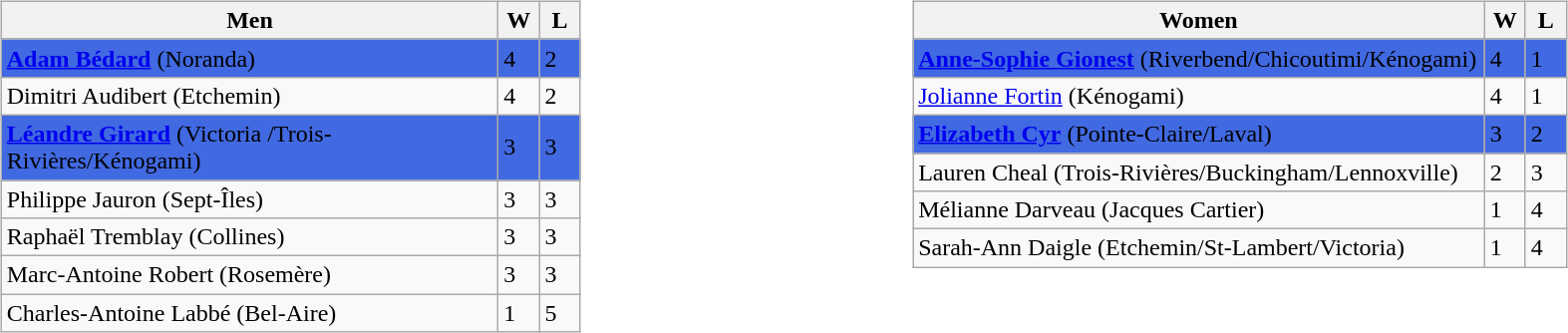<table>
<tr>
<td valign=top width=20%><br><table class=wikitable>
<tr>
<th width=325>Men</th>
<th width=20>W</th>
<th width=20>L</th>
</tr>
<tr bgcolor=#4169E1>
<td><strong><a href='#'>Adam Bédard</a></strong> (Noranda)</td>
<td>4</td>
<td>2</td>
</tr>
<tr>
<td>Dimitri Audibert (Etchemin)</td>
<td>4</td>
<td>2</td>
</tr>
<tr bgcolor=#4169E1>
<td><strong><a href='#'>Léandre Girard</a></strong> (Victoria /Trois-Rivières/Kénogami)</td>
<td>3</td>
<td>3</td>
</tr>
<tr>
<td>Philippe Jauron (Sept-Îles)</td>
<td>3</td>
<td>3</td>
</tr>
<tr>
<td>Raphaël Tremblay (Collines)</td>
<td>3</td>
<td>3</td>
</tr>
<tr>
<td>Marc-Antoine Robert (Rosemère)</td>
<td>3</td>
<td>3</td>
</tr>
<tr>
<td>Charles-Antoine Labbé (Bel-Aire)</td>
<td>1</td>
<td>5</td>
</tr>
</table>
</td>
<td valign=top width=20%><br><table class=wikitable>
<tr>
<th width=375>Women</th>
<th width=20>W</th>
<th width=20>L</th>
</tr>
<tr bgcolor=#4169E1>
<td><strong><a href='#'>Anne-Sophie Gionest</a></strong> (Riverbend/Chicoutimi/Kénogami)</td>
<td>4</td>
<td>1</td>
</tr>
<tr>
<td><a href='#'>Jolianne Fortin</a> (Kénogami)</td>
<td>4</td>
<td>1</td>
</tr>
<tr bgcolor=#4169E1>
<td><strong><a href='#'>Elizabeth Cyr</a></strong> (Pointe-Claire/Laval)</td>
<td>3</td>
<td>2</td>
</tr>
<tr>
<td>Lauren Cheal (Trois-Rivières/Buckingham/Lennoxville)</td>
<td>2</td>
<td>3</td>
</tr>
<tr>
<td>Mélianne Darveau (Jacques Cartier)</td>
<td>1</td>
<td>4</td>
</tr>
<tr>
<td>Sarah-Ann Daigle (Etchemin/St-Lambert/Victoria)</td>
<td>1</td>
<td>4</td>
</tr>
</table>
</td>
</tr>
</table>
